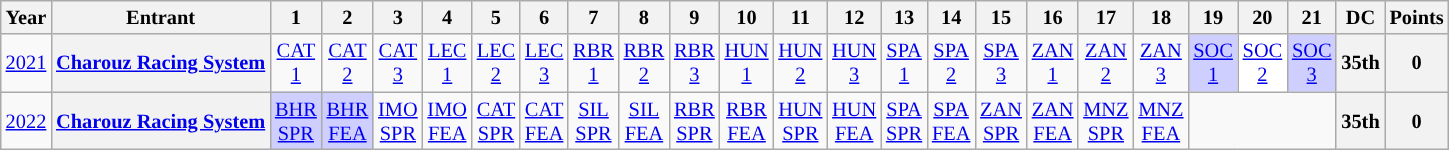<table class="wikitable" style="text-align:center; font-size:85%">
<tr>
<th>Year</th>
<th>Entrant</th>
<th>1</th>
<th>2</th>
<th>3</th>
<th>4</th>
<th>5</th>
<th>6</th>
<th>7</th>
<th>8</th>
<th>9</th>
<th>10</th>
<th>11</th>
<th>12</th>
<th>13</th>
<th>14</th>
<th>15</th>
<th>16</th>
<th>17</th>
<th>18</th>
<th>19</th>
<th>20</th>
<th>21</th>
<th>DC</th>
<th>Points</th>
</tr>
<tr>
<td><a href='#'>2021</a></td>
<th nowrap><a href='#'>Charouz Racing System</a></th>
<td style="background:#;"><a href='#'>CAT<br>1</a></td>
<td style="background:#;"><a href='#'>CAT<br>2</a></td>
<td style="background:#;"><a href='#'>CAT<br>3</a></td>
<td style="background:#;"><a href='#'>LEC<br>1</a></td>
<td style="background:#;"><a href='#'>LEC<br>2</a></td>
<td style="background:#;"><a href='#'>LEC<br>3</a></td>
<td style="background:#;"><a href='#'>RBR<br>1</a></td>
<td style="background:#;"><a href='#'>RBR<br>2</a></td>
<td style="background:#;"><a href='#'>RBR<br>3</a></td>
<td style="background:#;"><a href='#'>HUN<br>1</a></td>
<td style="background:#;"><a href='#'>HUN<br>2</a></td>
<td style="background:#;"><a href='#'>HUN<br>3</a></td>
<td style="background:#;"><a href='#'>SPA<br>1</a></td>
<td style="background:#;"><a href='#'>SPA<br>2</a></td>
<td style="background:#;"><a href='#'>SPA<br>3</a></td>
<td style="background:#;"><a href='#'>ZAN<br>1</a></td>
<td style="background:#;"><a href='#'>ZAN<br>2</a></td>
<td style="background:#;"><a href='#'>ZAN<br>3</a></td>
<td style="background:#CFCFFF;"><a href='#'>SOC<br>1</a><br></td>
<td style="background:#FFFFFF;"><a href='#'>SOC<br>2</a><br></td>
<td style="background:#CFCFFF;"><a href='#'>SOC<br>3</a><br></td>
<th>35th</th>
<th>0</th>
</tr>
<tr>
<td><a href='#'>2022</a></td>
<th nowrap><a href='#'>Charouz Racing System</a></th>
<td style="background:#CFCFFF;"><a href='#'>BHR<br>SPR</a><br></td>
<td style="background:#CFCFFF;"><a href='#'>BHR<br>FEA</a><br></td>
<td style="background:#;#"><a href='#'>IMO<br>SPR</a></td>
<td style="background:#;#"><a href='#'>IMO<br>FEA</a></td>
<td style="background:#;#"><a href='#'>CAT<br>SPR</a></td>
<td style="background:#;#"><a href='#'>CAT<br>FEA</a></td>
<td style="background:#;#"><a href='#'>SIL<br>SPR</a></td>
<td style="background:#;#"><a href='#'>SIL<br>FEA</a></td>
<td style="background:#;#"><a href='#'>RBR<br>SPR</a></td>
<td style="background:#;#"><a href='#'>RBR<br>FEA</a></td>
<td style="background:#;#"><a href='#'>HUN<br>SPR</a></td>
<td style="background:#;#"><a href='#'>HUN<br>FEA</a></td>
<td style="background:#;#"><a href='#'>SPA<br>SPR</a></td>
<td style="background:#;#"><a href='#'>SPA<br>FEA</a></td>
<td style="background:#;#"><a href='#'>ZAN<br>SPR</a></td>
<td style="background:#;#"><a href='#'>ZAN<br>FEA</a></td>
<td style="background:#;#"><a href='#'>MNZ<br>SPR</a></td>
<td style="background:#;#"><a href='#'>MNZ<br>FEA</a></td>
<td colspan=3></td>
<th>35th</th>
<th>0</th>
</tr>
</table>
